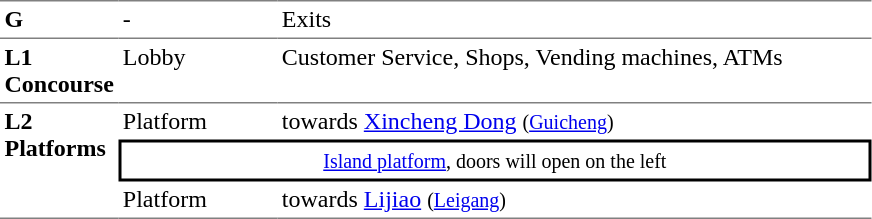<table table border=0 cellspacing=0 cellpadding=3>
<tr>
<td style="border-top:solid 1px gray;" width=50 valign=top><strong>G</strong></td>
<td style="border-top:solid 1px gray;" width=100 valign=top>-</td>
<td style="border-top:solid 1px gray;" width=390 valign=top>Exits</td>
</tr>
<tr>
<td style="border-bottom:solid 1px gray; border-top:solid 1px gray;" valign=top width=50><strong>L1<br>Concourse</strong></td>
<td style="border-bottom:solid 1px gray; border-top:solid 1px gray;" valign=top width=100>Lobby</td>
<td style="border-bottom:solid 1px gray; border-top:solid 1px gray;" valign=top width=390>Customer Service, Shops, Vending machines, ATMs</td>
</tr>
<tr>
<td style="border-bottom:solid 1px gray;" rowspan=4 valign=top><strong>L2<br>Platforms</strong></td>
<td>Platform </td>
<td>  towards <a href='#'>Xincheng Dong</a> <small>(<a href='#'>Guicheng</a>)</small></td>
</tr>
<tr>
<td style="border-right:solid 2px black;border-left:solid 2px black;border-top:solid 2px black;border-bottom:solid 2px black;text-align:center;" colspan=2><small><a href='#'>Island platform</a>, doors will open on the left</small></td>
</tr>
<tr>
<td style="border-bottom:solid 1px gray;">Platform </td>
<td style="border-bottom:solid 1px gray;"> towards <a href='#'>Lijiao</a> <small>(<a href='#'>Leigang</a>)</small> </td>
</tr>
</table>
